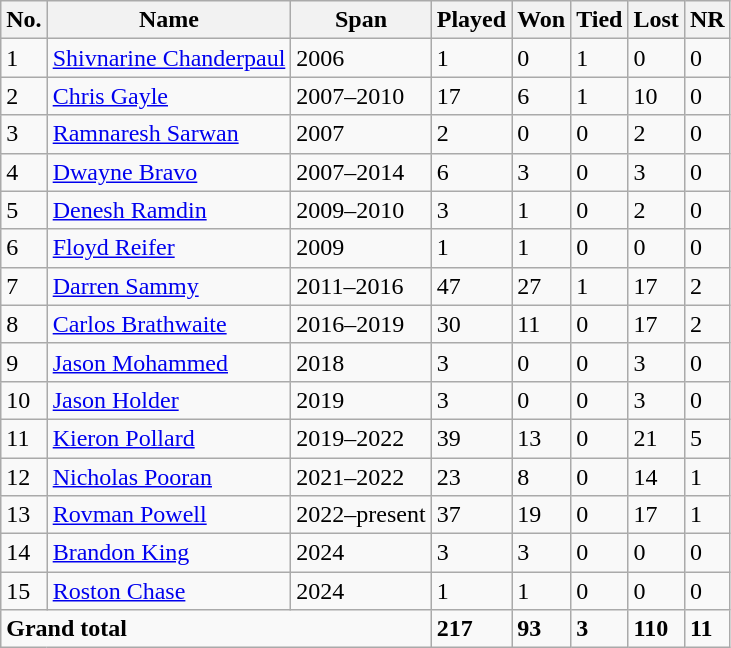<table class="wikitable">
<tr>
<th>No.</th>
<th>Name</th>
<th>Span</th>
<th>Played</th>
<th>Won</th>
<th>Tied</th>
<th>Lost</th>
<th>NR</th>
</tr>
<tr>
<td>1</td>
<td><a href='#'>Shivnarine Chanderpaul</a></td>
<td>2006</td>
<td>1</td>
<td>0</td>
<td>1</td>
<td>0</td>
<td>0</td>
</tr>
<tr>
<td>2</td>
<td><a href='#'>Chris Gayle</a></td>
<td>2007–2010</td>
<td>17</td>
<td>6</td>
<td>1</td>
<td>10</td>
<td>0</td>
</tr>
<tr>
<td>3</td>
<td><a href='#'>Ramnaresh Sarwan</a></td>
<td>2007</td>
<td>2</td>
<td>0</td>
<td>0</td>
<td>2</td>
<td>0</td>
</tr>
<tr>
<td>4</td>
<td><a href='#'>Dwayne Bravo</a></td>
<td>2007–2014</td>
<td>6</td>
<td>3</td>
<td>0</td>
<td>3</td>
<td>0</td>
</tr>
<tr>
<td>5</td>
<td><a href='#'>Denesh Ramdin</a></td>
<td>2009–2010</td>
<td>3</td>
<td>1</td>
<td>0</td>
<td>2</td>
<td>0</td>
</tr>
<tr>
<td>6</td>
<td><a href='#'>Floyd Reifer</a></td>
<td>2009</td>
<td>1</td>
<td>1</td>
<td>0</td>
<td>0</td>
<td>0</td>
</tr>
<tr>
<td>7</td>
<td><a href='#'>Darren Sammy</a></td>
<td>2011–2016</td>
<td>47</td>
<td>27</td>
<td>1</td>
<td>17</td>
<td>2</td>
</tr>
<tr>
<td>8</td>
<td><a href='#'>Carlos Brathwaite</a></td>
<td>2016–2019</td>
<td>30</td>
<td>11</td>
<td>0</td>
<td>17</td>
<td>2</td>
</tr>
<tr>
<td>9</td>
<td><a href='#'>Jason Mohammed</a></td>
<td>2018</td>
<td>3</td>
<td>0</td>
<td>0</td>
<td>3</td>
<td>0</td>
</tr>
<tr>
<td>10</td>
<td><a href='#'>Jason Holder</a></td>
<td>2019</td>
<td>3</td>
<td>0</td>
<td>0</td>
<td>3</td>
<td>0</td>
</tr>
<tr>
<td>11</td>
<td><a href='#'>Kieron Pollard</a></td>
<td>2019–2022</td>
<td>39</td>
<td>13</td>
<td>0</td>
<td>21</td>
<td>5</td>
</tr>
<tr>
<td>12</td>
<td><a href='#'>Nicholas Pooran</a></td>
<td>2021–2022</td>
<td>23</td>
<td>8</td>
<td>0</td>
<td>14</td>
<td>1</td>
</tr>
<tr>
<td>13</td>
<td><a href='#'>Rovman Powell</a></td>
<td>2022–present</td>
<td>37</td>
<td>19</td>
<td>0</td>
<td>17</td>
<td>1</td>
</tr>
<tr>
<td>14</td>
<td><a href='#'>Brandon King</a></td>
<td>2024</td>
<td>3</td>
<td>3</td>
<td>0</td>
<td>0</td>
<td>0</td>
</tr>
<tr>
<td>15</td>
<td><a href='#'>Roston Chase</a></td>
<td>2024</td>
<td>1</td>
<td>1</td>
<td>0</td>
<td>0</td>
<td>0</td>
</tr>
<tr>
<td colspan=3><strong>Grand total</strong></td>
<td><strong>217</strong></td>
<td><strong>93</strong></td>
<td><strong>3</strong></td>
<td><strong>110</strong></td>
<td><strong>11</strong></td>
</tr>
</table>
